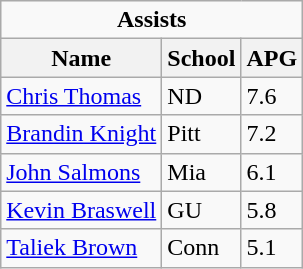<table class="wikitable">
<tr>
<td colspan=3 style="text-align:center;"><strong>Assists</strong></td>
</tr>
<tr>
<th>Name</th>
<th>School</th>
<th>APG</th>
</tr>
<tr>
<td><a href='#'>Chris Thomas</a></td>
<td>ND</td>
<td>7.6</td>
</tr>
<tr>
<td><a href='#'>Brandin Knight</a></td>
<td>Pitt</td>
<td>7.2</td>
</tr>
<tr>
<td><a href='#'>John Salmons</a></td>
<td>Mia</td>
<td>6.1</td>
</tr>
<tr>
<td><a href='#'>Kevin Braswell</a></td>
<td>GU</td>
<td>5.8</td>
</tr>
<tr>
<td><a href='#'>Taliek Brown</a></td>
<td>Conn</td>
<td>5.1</td>
</tr>
</table>
